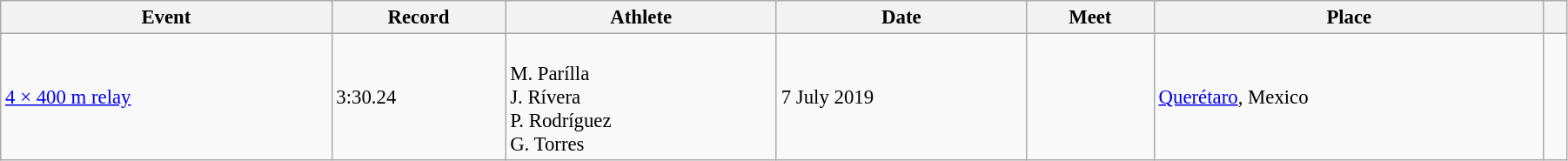<table class="wikitable" style="font-size: 95%; width: 95%;">
<tr>
<th>Event</th>
<th>Record</th>
<th>Athlete</th>
<th>Date</th>
<th>Meet</th>
<th>Place</th>
<th></th>
</tr>
<tr>
<td><a href='#'>4 × 400 m relay</a></td>
<td>3:30.24</td>
<td><br>M. Parílla<br>J. Rívera<br>P. Rodríguez<br>G. Torres</td>
<td>7 July 2019</td>
<td></td>
<td><a href='#'>Querétaro</a>, Mexico</td>
<td></td>
</tr>
</table>
